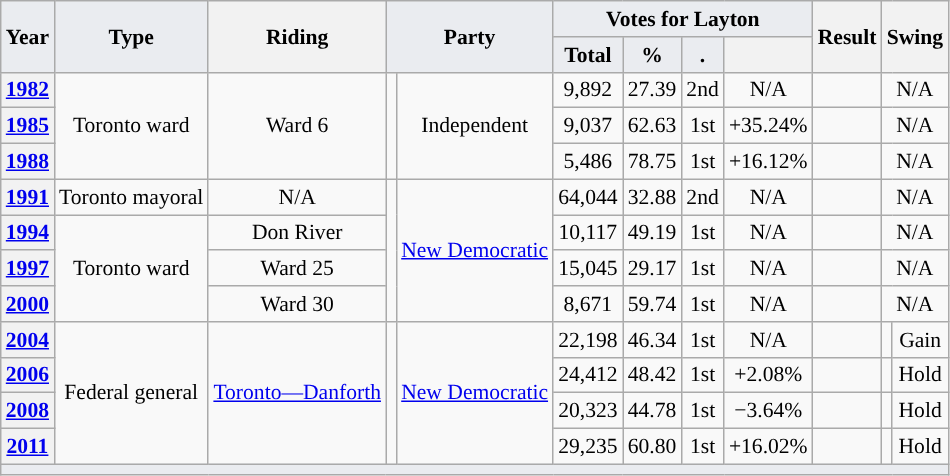<table class="wikitable" style="font-size:90%; text-align:center;">
<tr>
<th rowspan="2" style="background:#eaecf0;">Year</th>
<th rowspan="2" style="background:#eaecf0;">Type</th>
<th rowspan="2">Riding</th>
<th colspan="2" rowspan="2" style="background:#eaecf0;">Party</th>
<th colspan="4" style="background:#eaecf0;">Votes for Layton</th>
<th rowspan="2">Result</th>
<th colspan="2" rowspan="2">Swing</th>
</tr>
<tr>
<th style="background:#eaecf0;">Total</th>
<th style="background:#eaecf0;">%</th>
<th style="background:#eaecf0;">.</th>
<th></th>
</tr>
<tr>
<th><strong><a href='#'>1982</a></strong></th>
<td rowspan="3">Toronto ward</td>
<td rowspan="3">Ward 6</td>
<td rowspan="3" style="background-color:"></td>
<td rowspan="3">Independent</td>
<td>9,892</td>
<td>27.39</td>
<td>2nd</td>
<td>N/A</td>
<td></td>
<td colspan="2">N/A</td>
</tr>
<tr>
<th><strong><a href='#'>1985</a></strong></th>
<td>9,037</td>
<td>62.63</td>
<td>1st</td>
<td>+35.24%</td>
<td></td>
<td colspan="2">N/A</td>
</tr>
<tr>
<th><strong><a href='#'>1988</a></strong></th>
<td>5,486</td>
<td>78.75</td>
<td>1st</td>
<td>+16.12%</td>
<td></td>
<td colspan="2">N/A</td>
</tr>
<tr>
<th><strong><a href='#'>1991</a></strong></th>
<td>Toronto mayoral</td>
<td>N/A</td>
<td rowspan="4" style="background-color:"></td>
<td rowspan="4"><a href='#'>New Democratic</a></td>
<td>64,044</td>
<td>32.88</td>
<td>2nd</td>
<td>N/A</td>
<td></td>
<td colspan="2">N/A</td>
</tr>
<tr>
<th><strong><a href='#'>1994</a></strong></th>
<td rowspan="3">Toronto ward</td>
<td>Don River</td>
<td>10,117</td>
<td>49.19</td>
<td>1st</td>
<td>N/A</td>
<td></td>
<td colspan="2">N/A</td>
</tr>
<tr>
<th><strong><a href='#'>1997</a></strong></th>
<td>Ward 25</td>
<td>15,045</td>
<td>29.17</td>
<td>1st</td>
<td>N/A</td>
<td></td>
<td colspan="2">N/A</td>
</tr>
<tr>
<th><strong><a href='#'>2000</a></strong></th>
<td>Ward 30</td>
<td>8,671</td>
<td>59.74</td>
<td>1st</td>
<td>N/A</td>
<td></td>
<td colspan="2">N/A</td>
</tr>
<tr>
<th><a href='#'>2004</a></th>
<td rowspan="4">Federal general</td>
<td rowspan="4"><a href='#'>Toronto—Danforth</a></td>
<td rowspan="4" style="background-color:"></td>
<td rowspan="4"><a href='#'>New Democratic</a></td>
<td>22,198</td>
<td>46.34</td>
<td>1st</td>
<td>N/A</td>
<td></td>
<td style="background-color:"></td>
<td>Gain</td>
</tr>
<tr>
<th><a href='#'>2006</a></th>
<td>24,412</td>
<td>48.42</td>
<td>1st</td>
<td>+2.08%</td>
<td></td>
<td style="background-color:"></td>
<td>Hold</td>
</tr>
<tr>
<th><a href='#'>2008</a></th>
<td>20,323</td>
<td>44.78</td>
<td>1st</td>
<td>−3.64%</td>
<td></td>
<td style="background-color:"></td>
<td>Hold</td>
</tr>
<tr>
<th><a href='#'>2011</a></th>
<td>29,235</td>
<td>60.80</td>
<td>1st</td>
<td>+16.02%</td>
<td></td>
<td style="background-color:"></td>
<td>Hold</td>
</tr>
<tr>
<th colspan="12" style="background:#eaecf0;"></th>
</tr>
</table>
